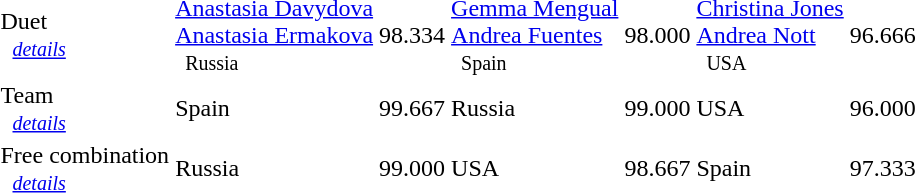<table>
<tr>
<td>Duet<br>   <small><em><a href='#'>details</a></em></small></td>
<td><a href='#'>Anastasia Davydova</a> <br> <a href='#'>Anastasia Ermakova</a> <small><br>   Russia </small></td>
<td>98.334</td>
<td><a href='#'>Gemma Mengual</a> <br> <a href='#'>Andrea Fuentes</a> <small><br>   Spain </small></td>
<td>98.000</td>
<td><a href='#'>Christina Jones</a> <br> <a href='#'>Andrea Nott</a> <small><br>   USA </small></td>
<td>96.666</td>
</tr>
<tr>
<td>Team<br>   <small><em><a href='#'>details</a></em></small></td>
<td> Spain</td>
<td>99.667</td>
<td> Russia</td>
<td>99.000</td>
<td> USA</td>
<td>96.000</td>
</tr>
<tr>
<td>Free combination<br>   <small><em><a href='#'>details</a></em></small></td>
<td> Russia</td>
<td>99.000</td>
<td> USA</td>
<td>98.667</td>
<td> Spain</td>
<td>97.333</td>
</tr>
<tr>
</tr>
</table>
